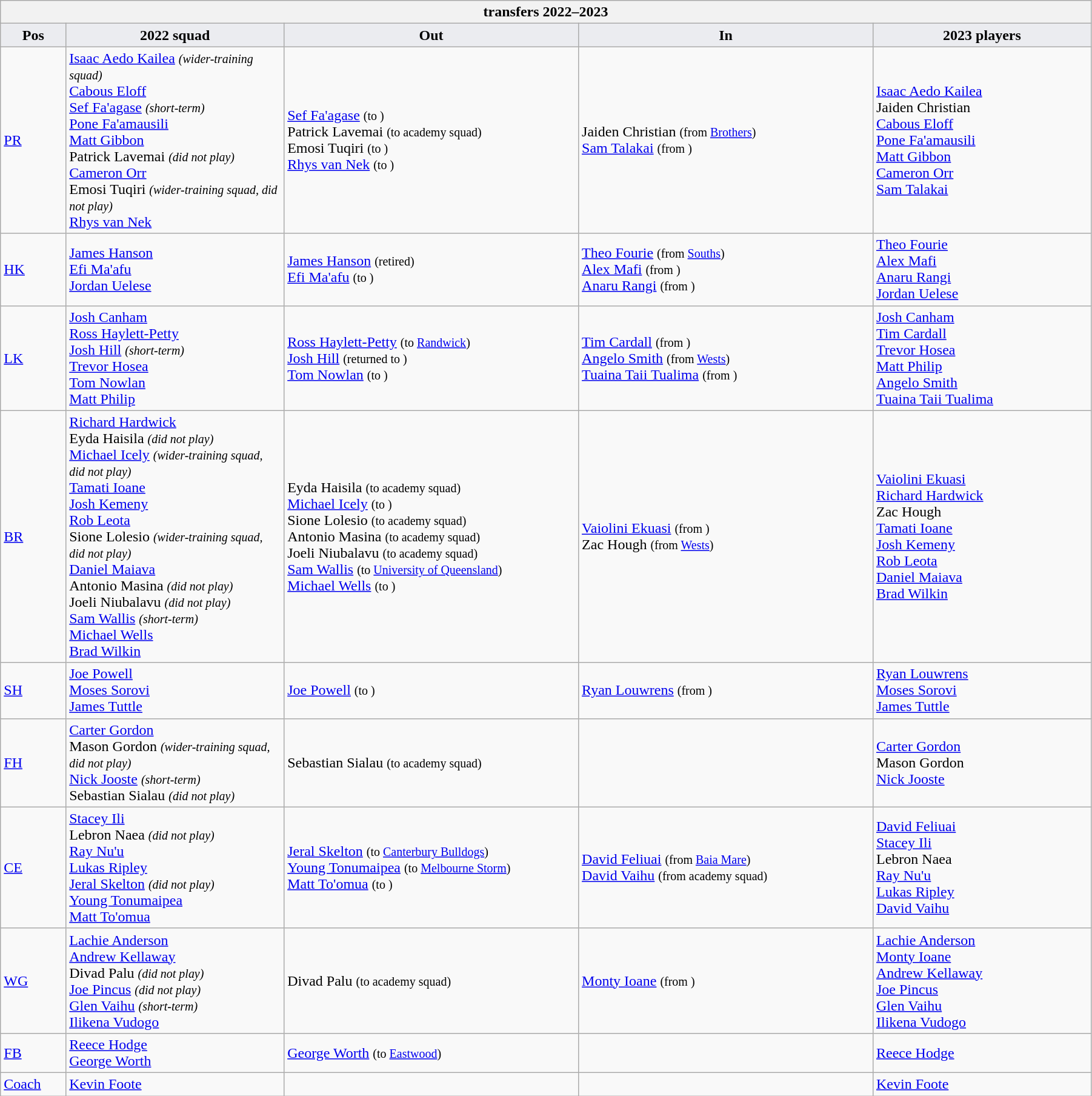<table class="wikitable" style="text-align: left; width:95%">
<tr>
<th colspan="100%"> transfers 2022–2023</th>
</tr>
<tr>
<th style="background:#ebecf0; width:6%;">Pos</th>
<th style="background:#ebecf0; width:20%;">2022 squad</th>
<th style="background:#ebecf0; width:27%;">Out</th>
<th style="background:#ebecf0; width:27%;">In</th>
<th style="background:#ebecf0; width:20%;">2023 players</th>
</tr>
<tr>
<td><a href='#'>PR</a></td>
<td> <a href='#'>Isaac Aedo Kailea</a> <small><em>(wider-training squad)</em></small> <br> <a href='#'>Cabous Eloff</a> <br> <a href='#'>Sef Fa'agase</a> <small><em>(short-term)</em></small> <br> <a href='#'>Pone Fa'amausili</a> <br> <a href='#'>Matt Gibbon</a> <br> Patrick Lavemai <small><em>(did not play)</em></small> <br> <a href='#'>Cameron Orr</a> <br> Emosi Tuqiri <small><em>(wider-training squad, did not play)</em></small> <br> <a href='#'>Rhys van Nek</a></td>
<td>  <a href='#'>Sef Fa'agase</a> <small>(to )</small> <br>  Patrick Lavemai <small>(to academy squad)</small> <br>  Emosi Tuqiri <small>(to )</small> <br>  <a href='#'>Rhys van Nek</a> <small>(to )</small></td>
<td>  Jaiden Christian <small>(from <a href='#'>Brothers</a>)</small> <br>  <a href='#'>Sam Talakai</a> <small>(from )</small></td>
<td> <a href='#'>Isaac Aedo Kailea</a> <br> Jaiden Christian <br> <a href='#'>Cabous Eloff</a> <br> <a href='#'>Pone Fa'amausili</a> <br> <a href='#'>Matt Gibbon</a> <br> <a href='#'>Cameron Orr</a> <br> <a href='#'>Sam Talakai</a></td>
</tr>
<tr>
<td><a href='#'>HK</a></td>
<td> <a href='#'>James Hanson</a> <br> <a href='#'>Efi Ma'afu</a> <br> <a href='#'>Jordan Uelese</a></td>
<td>  <a href='#'>James Hanson</a> <small>(retired)</small> <br>  <a href='#'>Efi Ma'afu</a> <small>(to )</small></td>
<td>  <a href='#'>Theo Fourie</a> <small>(from <a href='#'>Souths</a>)</small> <br>  <a href='#'>Alex Mafi</a> <small>(from )</small> <br>  <a href='#'>Anaru Rangi</a> <small>(from )</small></td>
<td> <a href='#'>Theo Fourie</a> <br> <a href='#'>Alex Mafi</a> <br> <a href='#'>Anaru Rangi</a> <br> <a href='#'>Jordan Uelese</a></td>
</tr>
<tr>
<td><a href='#'>LK</a></td>
<td> <a href='#'>Josh Canham</a> <br> <a href='#'>Ross Haylett-Petty</a> <br> <a href='#'>Josh Hill</a> <small><em>(short-term)</em></small> <br> <a href='#'>Trevor Hosea</a> <br> <a href='#'>Tom Nowlan</a> <br> <a href='#'>Matt Philip</a></td>
<td>  <a href='#'>Ross Haylett-Petty</a> <small>(to <a href='#'>Randwick</a>)</small> <br>  <a href='#'>Josh Hill</a> <small>(returned to )</small> <br>  <a href='#'>Tom Nowlan</a> <small>(to )</small></td>
<td>  <a href='#'>Tim Cardall</a> <small>(from )</small> <br>  <a href='#'>Angelo Smith</a> <small>(from <a href='#'>Wests</a>)</small> <br>  <a href='#'>Tuaina Taii Tualima</a> <small>(from )</small></td>
<td> <a href='#'>Josh Canham</a> <br> <a href='#'>Tim Cardall</a> <br> <a href='#'>Trevor Hosea</a> <br> <a href='#'>Matt Philip</a> <br> <a href='#'>Angelo Smith</a> <br> <a href='#'>Tuaina Taii Tualima</a></td>
</tr>
<tr>
<td><a href='#'>BR</a></td>
<td> <a href='#'>Richard Hardwick</a> <br> Eyda Haisila <small><em>(did not play)</em></small> <br> <a href='#'>Michael Icely</a> <small><em>(wider-training squad, did not play)</em></small> <br> <a href='#'>Tamati Ioane</a> <br> <a href='#'>Josh Kemeny</a> <br> <a href='#'>Rob Leota</a> <br> Sione Lolesio <small><em>(wider-training squad, did not play)</em></small> <br> <a href='#'>Daniel Maiava</a> <br> Antonio Masina <small><em>(did not play)</em></small> <br> Joeli Niubalavu <small><em>(did not play)</em></small> <br> <a href='#'>Sam Wallis</a> <small><em>(short-term)</em></small> <br> <a href='#'>Michael Wells</a> <br> <a href='#'>Brad Wilkin</a></td>
<td>  Eyda Haisila <small>(to academy squad)</small> <br>  <a href='#'>Michael Icely</a> <small>(to )</small> <br>  Sione Lolesio <small>(to academy squad)</small> <br>  Antonio Masina <small>(to academy squad)</small> <br>  Joeli Niubalavu <small>(to academy squad)</small> <br>  <a href='#'>Sam Wallis</a> <small>(to <a href='#'>University of Queensland</a>)</small> <br>  <a href='#'>Michael Wells</a> <small>(to )</small></td>
<td>  <a href='#'>Vaiolini Ekuasi</a> <small>(from )</small> <br> Zac Hough <small>(from <a href='#'>Wests</a>)</small></td>
<td> <a href='#'>Vaiolini Ekuasi</a> <br> <a href='#'>Richard Hardwick</a> <br> Zac Hough <br> <a href='#'>Tamati Ioane</a> <br> <a href='#'>Josh Kemeny</a> <br> <a href='#'>Rob Leota</a> <br> <a href='#'>Daniel Maiava</a> <br> <a href='#'>Brad Wilkin</a></td>
</tr>
<tr>
<td><a href='#'>SH</a></td>
<td> <a href='#'>Joe Powell</a> <br> <a href='#'>Moses Sorovi</a> <br> <a href='#'>James Tuttle</a></td>
<td>  <a href='#'>Joe Powell</a> <small>(to )</small></td>
<td>  <a href='#'>Ryan Louwrens</a> <small>(from )</small></td>
<td> <a href='#'>Ryan Louwrens</a> <br> <a href='#'>Moses Sorovi</a> <br> <a href='#'>James Tuttle</a></td>
</tr>
<tr>
<td><a href='#'>FH</a></td>
<td> <a href='#'>Carter Gordon</a> <br> Mason Gordon <small><em>(wider-training squad, did not play)</em></small> <br> <a href='#'>Nick Jooste</a> <small><em>(short-term)</em></small> <br> Sebastian Sialau <small><em>(did not play)</em></small></td>
<td>  Sebastian Sialau <small>(to academy squad)</small></td>
<td></td>
<td> <a href='#'>Carter Gordon</a> <br> Mason Gordon <br> <a href='#'>Nick Jooste</a></td>
</tr>
<tr>
<td><a href='#'>CE</a></td>
<td> <a href='#'>Stacey Ili</a> <br> Lebron Naea <small><em>(did not play)</em></small> <br> <a href='#'>Ray Nu'u</a> <br> <a href='#'>Lukas Ripley</a> <br> <a href='#'>Jeral Skelton</a> <small><em>(did not play)</em></small> <br> <a href='#'>Young Tonumaipea</a> <br> <a href='#'>Matt To'omua</a></td>
<td>  <a href='#'>Jeral Skelton</a> <small>(to <a href='#'>Canterbury Bulldogs</a>)</small> <br>  <a href='#'>Young Tonumaipea</a> <small>(to <a href='#'>Melbourne Storm</a>)</small> <br>  <a href='#'>Matt To'omua</a> <small>(to )</small></td>
<td>  <a href='#'>David Feliuai</a> <small>(from  <a href='#'>Baia Mare</a>)</small> <br>  <a href='#'>David Vaihu</a> <small>(from academy squad)</small></td>
<td> <a href='#'>David Feliuai</a> <br> <a href='#'>Stacey Ili</a> <br> Lebron Naea <br> <a href='#'>Ray Nu'u</a> <br> <a href='#'>Lukas Ripley</a> <br> <a href='#'>David Vaihu</a></td>
</tr>
<tr>
<td><a href='#'>WG</a></td>
<td> <a href='#'>Lachie Anderson</a> <br> <a href='#'>Andrew Kellaway</a> <br> Divad Palu <small><em>(did not play)</em></small> <br> <a href='#'>Joe Pincus</a> <small><em>(did not play)</em></small> <br> <a href='#'>Glen Vaihu</a> <small><em>(short-term)</em></small> <br> <a href='#'>Ilikena Vudogo</a></td>
<td>  Divad Palu <small>(to academy squad)</small></td>
<td>  <a href='#'>Monty Ioane</a> <small>(from )</small></td>
<td> <a href='#'>Lachie Anderson</a> <br> <a href='#'>Monty Ioane</a> <br> <a href='#'>Andrew Kellaway</a> <br> <a href='#'>Joe Pincus</a> <br> <a href='#'>Glen Vaihu</a> <br> <a href='#'>Ilikena Vudogo</a></td>
</tr>
<tr>
<td><a href='#'>FB</a></td>
<td> <a href='#'>Reece Hodge</a> <br> <a href='#'>George Worth</a></td>
<td>  <a href='#'>George Worth</a> <small>(to <a href='#'>Eastwood</a>)</small></td>
<td></td>
<td> <a href='#'>Reece Hodge</a></td>
</tr>
<tr>
<td><a href='#'>Coach</a></td>
<td> <a href='#'>Kevin Foote</a></td>
<td></td>
<td></td>
<td> <a href='#'>Kevin Foote</a></td>
</tr>
</table>
